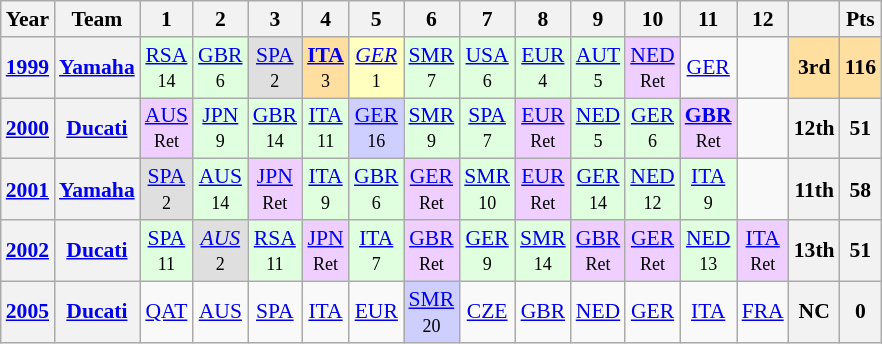<table class="wikitable" style="text-align:center; font-size:90%">
<tr>
<th>Year</th>
<th>Team</th>
<th>1</th>
<th>2</th>
<th>3</th>
<th>4</th>
<th>5</th>
<th>6</th>
<th>7</th>
<th>8</th>
<th>9</th>
<th>10</th>
<th>11</th>
<th>12</th>
<th></th>
<th>Pts</th>
</tr>
<tr>
<th><a href='#'>1999</a></th>
<th><a href='#'>Yamaha</a></th>
<td style="background:#DFFFDF;"><a href='#'>RSA</a><br><small>14</small></td>
<td style="background:#DFFFDF;"><a href='#'>GBR</a><br><small>6</small></td>
<td style="background:#DFDFDF;"><a href='#'>SPA</a><br><small>2</small></td>
<td style="background:#FFDF9F;"><strong><a href='#'>ITA</a></strong><br><small>3</small></td>
<td style="background:#FFFFBF;"><em><a href='#'>GER</a></em><br><small>1</small></td>
<td style="background:#DFFFDF;"><a href='#'>SMR</a><br><small>7</small></td>
<td style="background:#DFFFDF;"><a href='#'>USA</a><br><small>6</small></td>
<td style="background:#DFFFDF;"><a href='#'>EUR</a><br><small>4</small></td>
<td style="background:#DFFFDF;"><a href='#'>AUT</a><br><small>5</small></td>
<td style="background:#EFCFFF;"><a href='#'>NED</a><br><small>Ret</small></td>
<td><a href='#'>GER</a></td>
<td></td>
<th style="background:#FFDF9F;">3rd</th>
<th style="background:#FFDF9F;">116</th>
</tr>
<tr>
<th><a href='#'>2000</a></th>
<th><a href='#'>Ducati</a></th>
<td style="background:#EFCFFF;"><a href='#'>AUS</a><br><small>Ret</small></td>
<td style="background:#DFFFDF;"><a href='#'>JPN</a><br><small>9</small></td>
<td style="background:#DFFFDF;"><a href='#'>GBR</a><br><small>14</small></td>
<td style="background:#DFFFDF;"><a href='#'>ITA</a><br><small>11</small></td>
<td style="background:#CFCFFF;"><a href='#'>GER</a><br><small>16</small></td>
<td style="background:#DFFFDF;"><a href='#'>SMR</a><br><small>9</small></td>
<td style="background:#DFFFDF;"><a href='#'>SPA</a><br><small>7</small></td>
<td style="background:#EFCFFF;"><a href='#'>EUR</a><br><small>Ret</small></td>
<td style="background:#DFFFDF;"><a href='#'>NED</a><br><small>5</small></td>
<td style="background:#DFFFDF;"><a href='#'>GER</a><br><small>6</small></td>
<td style="background:#EFCFFF;"><strong><a href='#'>GBR</a></strong><br><small>Ret</small></td>
<td></td>
<th>12th</th>
<th>51</th>
</tr>
<tr>
<th><a href='#'>2001</a></th>
<th><a href='#'>Yamaha</a></th>
<td style="background:#DFDFDF;"><a href='#'>SPA</a><br><small>2</small></td>
<td style="background:#DFFFDF;"><a href='#'>AUS</a><br><small>14</small></td>
<td style="background:#EFCFFF;"><a href='#'>JPN</a><br><small>Ret</small></td>
<td style="background:#DFFFDF;"><a href='#'>ITA</a><br><small>9</small></td>
<td style="background:#DFFFDF;"><a href='#'>GBR</a><br><small>6</small></td>
<td style="background:#EFCFFF;"><a href='#'>GER</a><br><small>Ret</small></td>
<td style="background:#DFFFDF;"><a href='#'>SMR</a><br><small>10</small></td>
<td style="background:#EFCFFF;"><a href='#'>EUR</a><br><small>Ret</small></td>
<td style="background:#DFFFDF;"><a href='#'>GER</a><br><small>14</small></td>
<td style="background:#DFFFDF;"><a href='#'>NED</a><br><small>12</small></td>
<td style="background:#DFFFDF;"><a href='#'>ITA</a><br><small>9</small></td>
<td></td>
<th>11th</th>
<th>58</th>
</tr>
<tr>
<th><a href='#'>2002</a></th>
<th><a href='#'>Ducati</a></th>
<td style="background:#DFFFDF;"><a href='#'>SPA</a><br><small>11</small></td>
<td style="background:#DFDFDF;"><em><a href='#'>AUS</a></em><br><small>2</small></td>
<td style="background:#DFFFDF;"><a href='#'>RSA</a><br><small>11</small></td>
<td style="background:#EFCFFF;"><a href='#'>JPN</a><br><small>Ret</small></td>
<td style="background:#DFFFDF;"><a href='#'>ITA</a><br><small>7</small></td>
<td style="background:#EFCFFF;"><a href='#'>GBR</a><br><small>Ret</small></td>
<td style="background:#DFFFDF;"><a href='#'>GER</a><br><small>9</small></td>
<td style="background:#DFFFDF;"><a href='#'>SMR</a><br><small>14</small></td>
<td style="background:#EFCFFF;"><a href='#'>GBR</a><br><small>Ret</small></td>
<td style="background:#EFCFFF;"><a href='#'>GER</a><br><small>Ret</small></td>
<td style="background:#DFFFDF;"><a href='#'>NED</a><br><small>13</small></td>
<td style="background:#EFCFFF;"><a href='#'>ITA</a><br><small>Ret</small></td>
<th>13th</th>
<th>51</th>
</tr>
<tr>
<th><a href='#'>2005</a></th>
<th><a href='#'>Ducati</a></th>
<td><a href='#'>QAT</a></td>
<td><a href='#'>AUS</a></td>
<td><a href='#'>SPA</a></td>
<td><a href='#'>ITA</a></td>
<td><a href='#'>EUR</a></td>
<td style="background:#CFCFFF;"><a href='#'>SMR</a><br><small>20</small></td>
<td><a href='#'>CZE</a></td>
<td><a href='#'>GBR</a></td>
<td><a href='#'>NED</a></td>
<td><a href='#'>GER</a></td>
<td><a href='#'>ITA</a></td>
<td><a href='#'>FRA</a></td>
<th>NC</th>
<th>0</th>
</tr>
</table>
